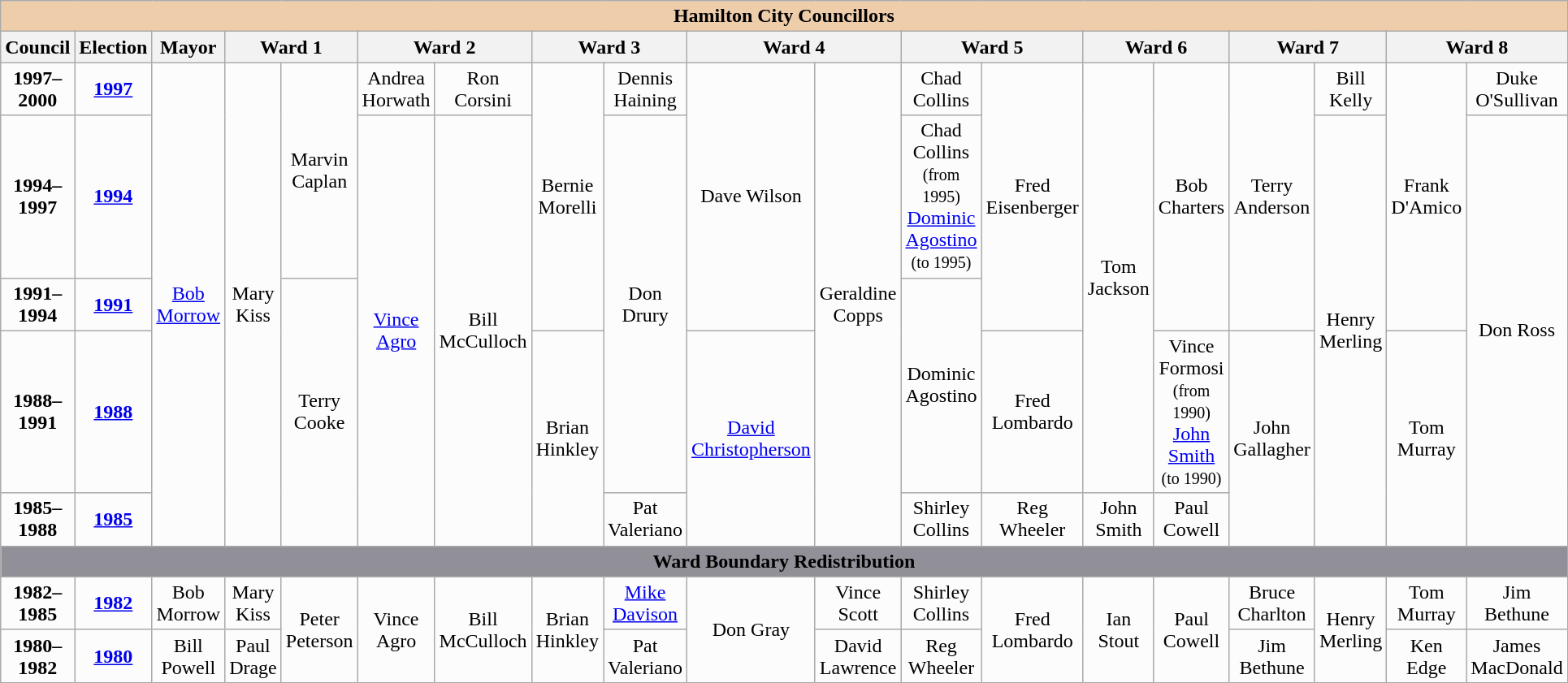<table class="wikitable">
<tr>
<th colspan="19" style="background:#eecdab; text-align:center;"><strong>Hamilton City Councillors</strong></th>
</tr>
<tr style="background:#ffffff">
<th style="width:200px;">Council</th>
<th style="width:200px;">Election</th>
<th style="width:200px;">Mayor</th>
<th colspan="2" style="width:200px;">Ward 1</th>
<th colspan="2" style="width:200px;">Ward 2</th>
<th colspan="2" style="width:200px;">Ward 3</th>
<th colspan="2" style="width:200px;">Ward 4</th>
<th colspan="2" style="width:200px;">Ward 5</th>
<th colspan="2" style="width:200px;">Ward 6</th>
<th colspan="2" style="width:200px;">Ward 7</th>
<th colspan="2" style="width:200px;">Ward 8</th>
</tr>
<tr style="text-align:center; background:#fcfcfc;">
<td><strong>1997–2000</strong></td>
<td><strong><a href='#'>1997</a></strong></td>
<td rowspan="5"><a href='#'>Bob Morrow</a></td>
<td rowspan="5">Mary Kiss</td>
<td rowspan="2">Marvin Caplan</td>
<td>Andrea Horwath</td>
<td>Ron Corsini</td>
<td rowspan="3">Bernie Morelli</td>
<td>Dennis Haining</td>
<td rowspan="3">Dave Wilson</td>
<td rowspan="5">Geraldine Copps</td>
<td>Chad Collins</td>
<td rowspan="3">Fred Eisenberger</td>
<td rowspan="4">Tom Jackson</td>
<td rowspan="3">Bob Charters</td>
<td rowspan="3">Terry Anderson</td>
<td>Bill Kelly</td>
<td rowspan="3">Frank D'Amico</td>
<td>Duke O'Sullivan</td>
</tr>
<tr style="text-align:center; background:#fcfcfc;">
<td><strong>1994–1997</strong></td>
<td><strong><a href='#'>1994</a></strong></td>
<td rowspan="4"><a href='#'>Vince Agro</a></td>
<td rowspan="4">Bill McCulloch</td>
<td rowspan="3">Don Drury</td>
<td>Chad Collins<br><small>(from 1995)</small><br><a href='#'>Dominic Agostino</a> <br><small>(to 1995)</small></td>
<td rowspan="4">Henry Merling</td>
<td rowspan="4">Don Ross</td>
</tr>
<tr style="text-align:center; background:#fcfcfc;">
<td><strong>1991–1994</strong></td>
<td><strong><a href='#'>1991</a></strong></td>
<td rowspan="3">Terry Cooke</td>
<td rowspan="2">Dominic Agostino</td>
</tr>
<tr style="text-align:center; background:#fcfcfc;">
<td><strong>1988–1991</strong></td>
<td><strong><a href='#'>1988</a></strong></td>
<td rowspan="2">Brian Hinkley</td>
<td rowspan="2"><a href='#'>David Christopherson</a></td>
<td>Fred Lombardo</td>
<td>Vince Formosi<br><small>(from 1990)</small><br><a href='#'>John Smith</a><br><small>(to 1990)</small></td>
<td rowspan="2">John Gallagher</td>
<td rowspan="2">Tom Murray</td>
</tr>
<tr style="text-align:center; background:#fcfcfc;">
<td><strong>1985–1988</strong></td>
<td><strong><a href='#'>1985</a></strong></td>
<td>Pat Valeriano</td>
<td>Shirley Collins</td>
<td>Reg Wheeler</td>
<td>John Smith</td>
<td>Paul Cowell</td>
</tr>
<tr style="text-align:center; background:#919098;">
<td colspan="19"><strong>Ward Boundary Redistribution</strong></td>
</tr>
<tr style="text-align:center; background:#fcfcfc;">
<td><strong>1982–1985</strong></td>
<td><strong><a href='#'>1982</a></strong></td>
<td>Bob Morrow</td>
<td>Mary Kiss</td>
<td rowspan="2">Peter Peterson</td>
<td rowspan="2">Vince Agro</td>
<td rowspan="2">Bill McCulloch</td>
<td rowspan="2">Brian Hinkley</td>
<td><a href='#'>Mike Davison</a></td>
<td rowspan="2">Don Gray</td>
<td>Vince Scott</td>
<td>Shirley Collins</td>
<td rowspan="2">Fred Lombardo</td>
<td rowspan="2">Ian Stout</td>
<td rowspan="2">Paul Cowell</td>
<td>Bruce Charlton</td>
<td rowspan="2">Henry Merling</td>
<td>Tom Murray</td>
<td>Jim Bethune</td>
</tr>
<tr style="text-align:center; background:#fcfcfc;">
<td><strong>1980–1982</strong></td>
<td><strong><a href='#'>1980</a></strong></td>
<td>Bill Powell</td>
<td>Paul Drage</td>
<td>Pat Valeriano</td>
<td>David Lawrence</td>
<td>Reg Wheeler</td>
<td>Jim Bethune</td>
<td>Ken Edge</td>
<td>James MacDonald</td>
</tr>
</table>
